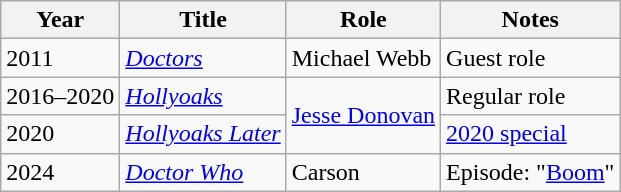<table class="wikitable sortable">
<tr>
<th>Year</th>
<th>Title</th>
<th>Role</th>
<th>Notes</th>
</tr>
<tr>
<td>2011</td>
<td><em><a href='#'>Doctors</a></em></td>
<td>Michael Webb</td>
<td>Guest role</td>
</tr>
<tr>
<td>2016–2020</td>
<td><em><a href='#'>Hollyoaks</a></em></td>
<td rowspan="2"><a href='#'>Jesse Donovan</a></td>
<td>Regular role</td>
</tr>
<tr>
<td>2020</td>
<td><em><a href='#'>Hollyoaks Later</a></em></td>
<td><a href='#'>2020 special</a></td>
</tr>
<tr>
<td>2024</td>
<td><em><a href='#'>Doctor Who</a></em></td>
<td>Carson</td>
<td>Episode: "<a href='#'>Boom</a>"</td>
</tr>
</table>
